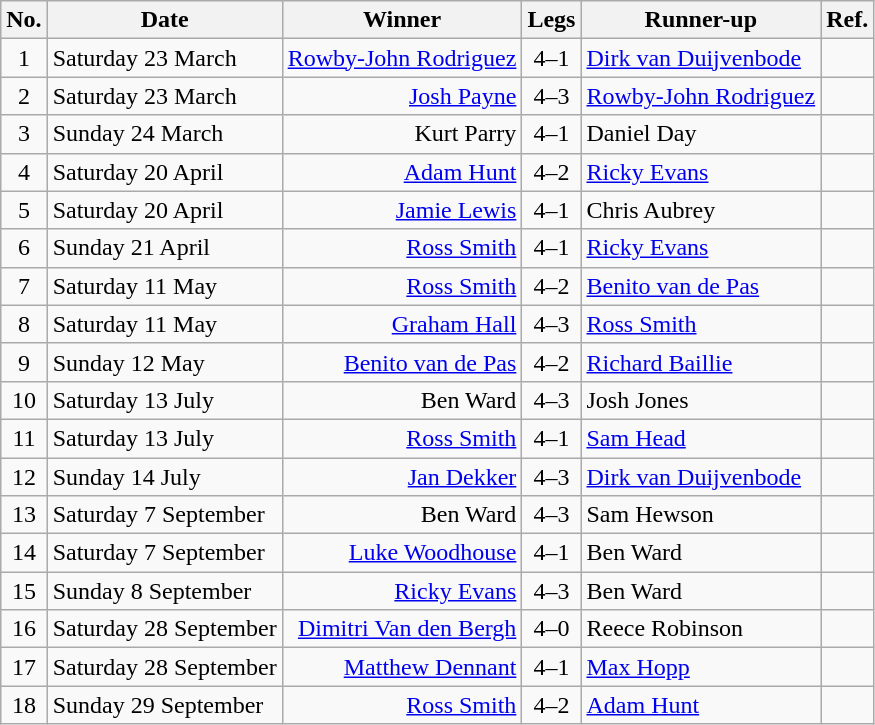<table class="wikitable">
<tr>
<th>No.</th>
<th>Date</th>
<th>Winner</th>
<th>Legs</th>
<th>Runner-up</th>
<th>Ref.</th>
</tr>
<tr>
<td align=center>1</td>
<td>Saturday 23 March</td>
<td align=right><a href='#'>Rowby-John Rodriguez</a> </td>
<td align=center>4–1</td>
<td> <a href='#'>Dirk van Duijvenbode</a></td>
<td align="center"></td>
</tr>
<tr>
<td align=center>2</td>
<td>Saturday 23 March</td>
<td align=right><a href='#'>Josh Payne</a> </td>
<td align=center>4–3</td>
<td> <a href='#'>Rowby-John Rodriguez</a></td>
<td align="center"></td>
</tr>
<tr>
<td align=center>3</td>
<td>Sunday 24 March</td>
<td align=right>Kurt Parry </td>
<td align=center>4–1</td>
<td> Daniel Day</td>
<td align="center"></td>
</tr>
<tr>
<td align=center>4</td>
<td>Saturday 20 April</td>
<td align=right><a href='#'>Adam Hunt</a> </td>
<td align=center>4–2</td>
<td> <a href='#'>Ricky Evans</a></td>
<td align="center"></td>
</tr>
<tr>
<td align=center>5</td>
<td>Saturday 20 April</td>
<td align=right><a href='#'>Jamie Lewis</a> </td>
<td align=center>4–1</td>
<td> Chris Aubrey</td>
<td align="center"></td>
</tr>
<tr>
<td align=center>6</td>
<td>Sunday 21 April</td>
<td align=right><a href='#'>Ross Smith</a> </td>
<td align=center>4–1</td>
<td> <a href='#'>Ricky Evans</a></td>
<td align="center"></td>
</tr>
<tr>
<td align=center>7</td>
<td>Saturday 11 May</td>
<td align=right><a href='#'>Ross Smith</a> </td>
<td align=center>4–2</td>
<td> <a href='#'>Benito van de Pas</a></td>
<td align="center"></td>
</tr>
<tr>
<td align=center>8</td>
<td>Saturday 11 May</td>
<td align=right><a href='#'>Graham Hall</a> </td>
<td align=center>4–3</td>
<td> <a href='#'>Ross Smith</a></td>
<td align="center"></td>
</tr>
<tr>
<td align=center>9</td>
<td>Sunday 12 May</td>
<td align=right><a href='#'>Benito van de Pas</a> </td>
<td align=center>4–2</td>
<td> <a href='#'>Richard Baillie</a></td>
<td align="center"></td>
</tr>
<tr>
<td align=center>10</td>
<td>Saturday 13 July</td>
<td align=right>Ben Ward </td>
<td align=center>4–3</td>
<td> Josh Jones</td>
<td align="center"></td>
</tr>
<tr>
<td align=center>11</td>
<td>Saturday 13 July</td>
<td align=right><a href='#'>Ross Smith</a> </td>
<td align=center>4–1</td>
<td> <a href='#'>Sam Head</a></td>
<td align="center"></td>
</tr>
<tr>
<td align=center>12</td>
<td>Sunday 14 July</td>
<td align=right><a href='#'>Jan Dekker</a> </td>
<td align=center>4–3</td>
<td> <a href='#'>Dirk van Duijvenbode</a></td>
<td align="center"></td>
</tr>
<tr>
<td align=center>13</td>
<td>Saturday 7 September</td>
<td align=right>Ben Ward </td>
<td align=center>4–3</td>
<td> Sam Hewson</td>
<td align="center"></td>
</tr>
<tr>
<td align=center>14</td>
<td>Saturday 7 September</td>
<td align=right><a href='#'>Luke Woodhouse</a> </td>
<td align=center>4–1</td>
<td> Ben Ward</td>
<td align="center"></td>
</tr>
<tr>
<td align=center>15</td>
<td>Sunday 8 September</td>
<td align=right><a href='#'>Ricky Evans</a> </td>
<td align=center>4–3</td>
<td> Ben Ward</td>
<td align="center"></td>
</tr>
<tr>
<td align=center>16</td>
<td>Saturday 28 September</td>
<td align=right><a href='#'>Dimitri Van den Bergh</a> </td>
<td align=center>4–0</td>
<td> Reece Robinson</td>
<td align="center"></td>
</tr>
<tr>
<td align=center>17</td>
<td>Saturday 28 September</td>
<td align=right><a href='#'>Matthew Dennant</a> </td>
<td align=center>4–1</td>
<td> <a href='#'>Max Hopp</a></td>
<td align="center"></td>
</tr>
<tr>
<td align=center>18</td>
<td>Sunday 29 September</td>
<td align=right><a href='#'>Ross Smith</a> </td>
<td align=center>4–2</td>
<td> <a href='#'>Adam Hunt</a></td>
<td align="center"></td>
</tr>
</table>
